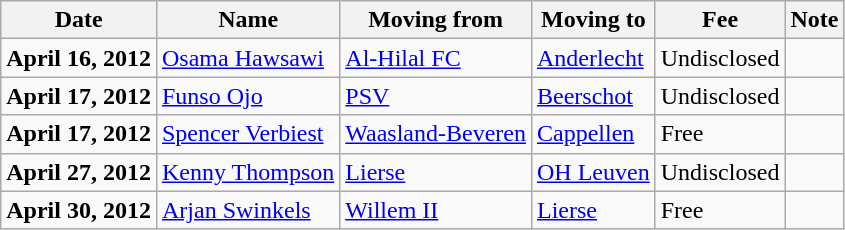<table class="wikitable sortable">
<tr>
<th>Date</th>
<th>Name</th>
<th>Moving from</th>
<th>Moving to</th>
<th>Fee</th>
<th>Note</th>
</tr>
<tr>
<td><strong>April 16, 2012</strong></td>
<td> <a href='#'>Osama Hawsawi</a></td>
<td> <a href='#'>Al-Hilal FC</a></td>
<td> <a href='#'>Anderlecht</a></td>
<td>Undisclosed </td>
<td></td>
</tr>
<tr>
<td><strong>April 17, 2012</strong></td>
<td> <a href='#'>Funso Ojo</a></td>
<td> <a href='#'>PSV</a></td>
<td> <a href='#'>Beerschot</a></td>
<td>Undisclosed </td>
<td></td>
</tr>
<tr>
<td><strong>April 17, 2012</strong></td>
<td> <a href='#'>Spencer Verbiest</a></td>
<td> <a href='#'>Waasland-Beveren</a></td>
<td> <a href='#'>Cappellen</a></td>
<td>Free </td>
<td></td>
</tr>
<tr>
<td><strong>April 27, 2012</strong></td>
<td> <a href='#'>Kenny Thompson</a></td>
<td> <a href='#'>Lierse</a></td>
<td> <a href='#'>OH Leuven</a></td>
<td>Undisclosed </td>
<td></td>
</tr>
<tr>
<td><strong>April 30, 2012</strong></td>
<td> <a href='#'>Arjan Swinkels</a></td>
<td> <a href='#'>Willem II</a></td>
<td> <a href='#'>Lierse</a></td>
<td>Free </td>
<td></td>
</tr>
</table>
